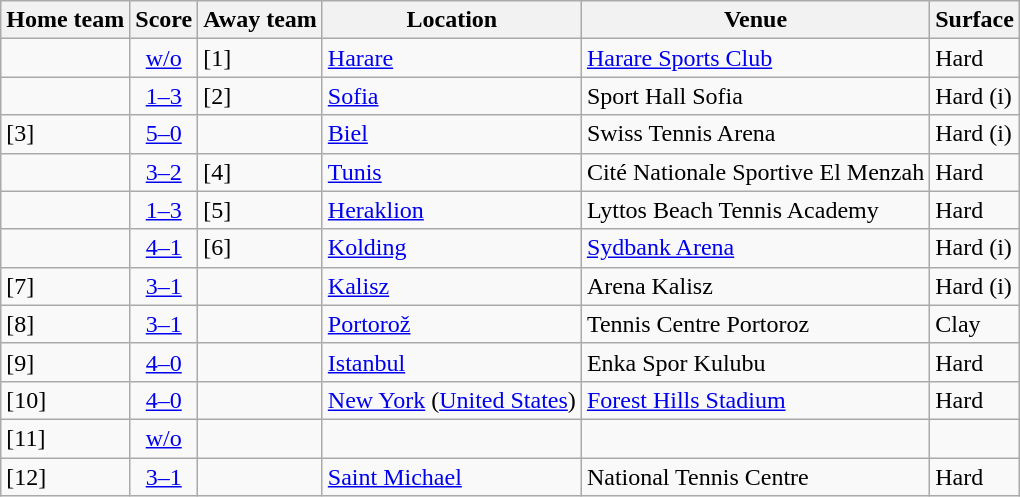<table class="wikitable">
<tr>
<th>Home team</th>
<th>Score</th>
<th>Away team</th>
<th>Location</th>
<th>Venue</th>
<th>Surface</th>
</tr>
<tr>
<td><strong></strong></td>
<td style="text-align:center;"><a href='#'>w/o</a></td>
<td> [1]</td>
<td><a href='#'>Harare</a></td>
<td><a href='#'>Harare Sports Club</a></td>
<td>Hard</td>
</tr>
<tr>
<td></td>
<td style="text-align:center;"><a href='#'>1–3</a></td>
<td><strong></strong> [2]</td>
<td><a href='#'>Sofia</a></td>
<td>Sport Hall Sofia</td>
<td>Hard (i)</td>
</tr>
<tr>
<td><strong></strong> [3]</td>
<td style="text-align:center;"><a href='#'>5–0</a></td>
<td></td>
<td><a href='#'>Biel</a></td>
<td>Swiss Tennis Arena</td>
<td>Hard (i)</td>
</tr>
<tr>
<td><strong></strong></td>
<td style="text-align:center;"><a href='#'>3–2</a></td>
<td> [4]</td>
<td><a href='#'>Tunis</a></td>
<td>Cité Nationale Sportive El Menzah</td>
<td>Hard</td>
</tr>
<tr>
<td></td>
<td style="text-align:center;"><a href='#'>1–3</a></td>
<td><strong></strong> [5]</td>
<td><a href='#'>Heraklion</a></td>
<td>Lyttos Beach Tennis Academy</td>
<td>Hard</td>
</tr>
<tr>
<td><strong></strong></td>
<td style="text-align:center;"><a href='#'>4–1</a></td>
<td> [6]</td>
<td><a href='#'>Kolding</a></td>
<td><a href='#'>Sydbank Arena</a></td>
<td>Hard (i)</td>
</tr>
<tr>
<td><strong></strong> [7]</td>
<td style="text-align:center;"><a href='#'>3–1</a></td>
<td></td>
<td><a href='#'>Kalisz</a></td>
<td>Arena Kalisz</td>
<td>Hard (i)</td>
</tr>
<tr>
<td><strong></strong> [8]</td>
<td style="text-align:center;"><a href='#'>3–1</a></td>
<td></td>
<td><a href='#'>Portorož</a></td>
<td>Tennis Centre Portoroz</td>
<td>Clay</td>
</tr>
<tr>
<td><strong></strong> [9]</td>
<td style="text-align:center;"><a href='#'>4–0</a></td>
<td></td>
<td><a href='#'>Istanbul</a></td>
<td>Enka Spor Kulubu</td>
<td>Hard</td>
</tr>
<tr>
<td><strong></strong> [10]</td>
<td style="text-align:center;"><a href='#'>4–0</a></td>
<td></td>
<td><a href='#'>New York</a> (<a href='#'>United States</a>)</td>
<td><a href='#'>Forest Hills Stadium</a></td>
<td>Hard</td>
</tr>
<tr>
<td> [11]</td>
<td style="text-align:center;"><a href='#'>w/o</a></td>
<td><strong></strong></td>
<td></td>
<td></td>
<td></td>
</tr>
<tr>
<td><strong></strong> [12]</td>
<td style="text-align:center;"><a href='#'>3–1</a></td>
<td></td>
<td><a href='#'>Saint Michael</a></td>
<td>National Tennis Centre</td>
<td>Hard</td>
</tr>
</table>
